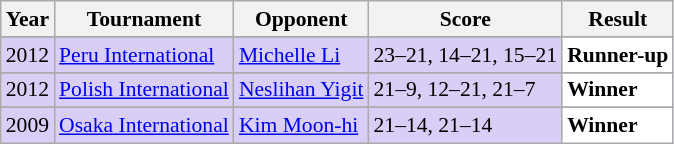<table class="sortable wikitable" style="font-size: 90%;">
<tr>
<th>Year</th>
<th>Tournament</th>
<th>Opponent</th>
<th>Score</th>
<th>Result</th>
</tr>
<tr>
</tr>
<tr style="background:#D8CEF6">
<td align="center">2012</td>
<td align="left"><a href='#'>Peru International</a></td>
<td align="left"> <a href='#'>Michelle Li</a></td>
<td align="left">23–21, 14–21, 15–21</td>
<td style="text-align:left; background:white"> <strong>Runner-up</strong></td>
</tr>
<tr>
</tr>
<tr style="background:#D8CEF6">
<td align="center">2012</td>
<td align="left"><a href='#'>Polish International</a></td>
<td align="left"> <a href='#'>Neslihan Yigit</a></td>
<td align="left">21–9, 12–21, 21–7</td>
<td style="text-align:left; background:white"> <strong>Winner</strong></td>
</tr>
<tr>
</tr>
<tr style="background:#D8CEF6">
<td align="center">2009</td>
<td align="left"><a href='#'>Osaka International</a></td>
<td align="left"> <a href='#'>Kim Moon-hi</a></td>
<td align="left">21–14, 21–14</td>
<td style="text-align:left; background:white"> <strong>Winner</strong></td>
</tr>
</table>
